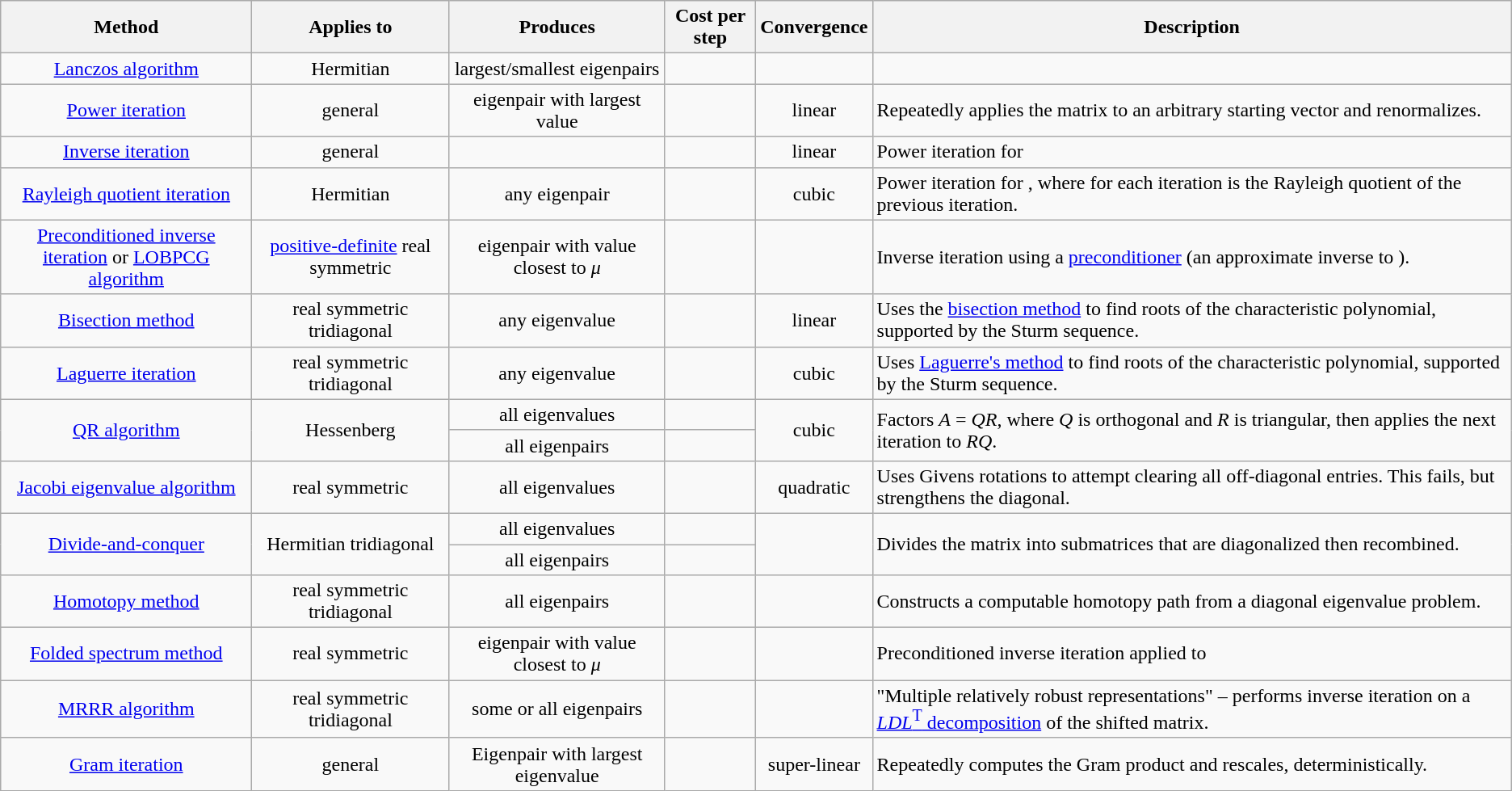<table class="wikitable" style="text-align: center">
<tr>
<th>Method</th>
<th>Applies to</th>
<th>Produces</th>
<th>Cost per step</th>
<th>Convergence</th>
<th>Description</th>
</tr>
<tr>
<td><a href='#'>Lanczos algorithm</a></td>
<td>Hermitian</td>
<td> largest/smallest eigenpairs</td>
<td></td>
<td></td>
<td align="left"></td>
</tr>
<tr>
<td><a href='#'>Power iteration</a></td>
<td>general</td>
<td>eigenpair with largest value</td>
<td></td>
<td>linear</td>
<td align="left">Repeatedly applies the matrix to an arbitrary starting vector and renormalizes.</td>
</tr>
<tr>
<td><a href='#'>Inverse iteration</a></td>
<td>general</td>
<td></td>
<td></td>
<td>linear</td>
<td align="left">Power iteration for </td>
</tr>
<tr>
<td><a href='#'>Rayleigh quotient iteration</a></td>
<td>Hermitian</td>
<td>any eigenpair</td>
<td></td>
<td>cubic</td>
<td align="left">Power iteration for , where  for each iteration is the Rayleigh quotient of the previous iteration.</td>
</tr>
<tr>
<td width="200"><a href='#'>Preconditioned inverse iteration</a> or <a href='#'>LOBPCG algorithm</a></td>
<td><a href='#'>positive-definite</a> real symmetric</td>
<td>eigenpair with value closest to <em>μ</em></td>
<td></td>
<td></td>
<td align="left">Inverse iteration using a <a href='#'>preconditioner</a> (an approximate inverse to ).</td>
</tr>
<tr>
<td><a href='#'>Bisection method</a></td>
<td>real symmetric tridiagonal</td>
<td>any eigenvalue</td>
<td></td>
<td>linear</td>
<td align="left">Uses the <a href='#'>bisection method</a> to find roots of the characteristic polynomial, supported by the Sturm sequence.</td>
</tr>
<tr>
<td><a href='#'>Laguerre iteration</a></td>
<td>real symmetric tridiagonal</td>
<td>any eigenvalue</td>
<td></td>
<td>cubic</td>
<td align="left">Uses <a href='#'>Laguerre's method</a> to find roots of the characteristic polynomial, supported by the Sturm sequence.</td>
</tr>
<tr>
<td rowspan="2"><a href='#'>QR algorithm</a></td>
<td rowspan="2">Hessenberg</td>
<td>all eigenvalues</td>
<td></td>
<td rowspan="2">cubic</td>
<td align="left" rowspan="2">Factors <em>A</em> = <em>QR</em>, where <em>Q</em> is orthogonal and <em>R</em> is triangular, then applies the next iteration to <em>RQ</em>.</td>
</tr>
<tr>
<td>all eigenpairs</td>
<td></td>
</tr>
<tr>
<td><a href='#'>Jacobi eigenvalue algorithm</a></td>
<td>real symmetric</td>
<td>all eigenvalues</td>
<td></td>
<td>quadratic</td>
<td align="left">Uses Givens rotations to attempt clearing all off-diagonal entries. This fails, but strengthens the diagonal.</td>
</tr>
<tr>
<td rowspan="2"><a href='#'>Divide-and-conquer</a></td>
<td rowspan="2">Hermitian tridiagonal</td>
<td>all eigenvalues</td>
<td></td>
<td rowspan="2"></td>
<td align="left" rowspan="2">Divides the matrix into submatrices that are diagonalized then recombined.</td>
</tr>
<tr>
<td>all eigenpairs</td>
<td></td>
</tr>
<tr>
<td><a href='#'>Homotopy method</a></td>
<td>real symmetric tridiagonal</td>
<td>all eigenpairs</td>
<td></td>
<td></td>
<td align="left">Constructs a computable homotopy path from a diagonal eigenvalue problem.</td>
</tr>
<tr>
<td><a href='#'>Folded spectrum method</a></td>
<td>real symmetric</td>
<td>eigenpair with value closest to <em>μ</em></td>
<td></td>
<td></td>
<td align="left">Preconditioned inverse iteration applied to </td>
</tr>
<tr>
<td><a href='#'>MRRR algorithm</a></td>
<td>real symmetric tridiagonal</td>
<td>some or all eigenpairs</td>
<td></td>
<td></td>
<td align="left">"Multiple relatively robust representations" – performs inverse iteration on a <a href='#'><em>LDL</em><sup>T</sup> decomposition</a> of the shifted matrix.</td>
</tr>
<tr>
<td><a href='#'>Gram iteration</a></td>
<td>general</td>
<td>Eigenpair with largest eigenvalue</td>
<td></td>
<td>super-linear</td>
<td align="left">Repeatedly computes the Gram product and rescales, deterministically.</td>
</tr>
</table>
